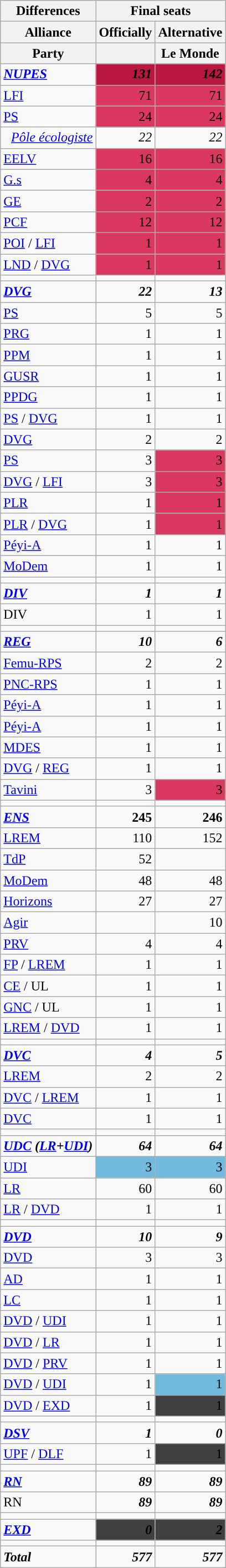<table class="wikitable collapsible collapsed" style="text-align:right">
<tr>
<th>Differences</th>
<th colspan="2">Final seats</th>
</tr>
<tr>
<th>Alliance</th>
<th>Officially</th>
<th>Alternative</th>
</tr>
<tr>
<th>Party</th>
<th></th>
<th>Le Monde</th>
</tr>
<tr>
<td style="text-align:left"><strong><em><a href='#'>NUPES</a></em></strong></td>
<td bgcolor=#BB1840><strong><em>131</em></strong></td>
<td bgcolor=#BB1840><strong><em>142</em></strong></td>
</tr>
<tr>
<td style="text-align:left"><a href='#'>LFI</a></td>
<td bgcolor=#DB3860>71</td>
<td bgcolor=#DB3860>71</td>
</tr>
<tr>
<td style="text-align:left"><a href='#'>PS</a></td>
<td bgcolor=#DB3860>24</td>
<td bgcolor=#DB3860>24</td>
</tr>
<tr>
<td style:"text-align:left"><em><a href='#'>Pôle écologiste</a></em></td>
<td><em>22</em></td>
<td><em>22</em></td>
</tr>
<tr>
<td style="text-align:left"><a href='#'>EELV</a></td>
<td bgcolor=#DB3860>16</td>
<td bgcolor=#DB3860>16</td>
</tr>
<tr>
<td style="text-align:left"><a href='#'>G.s</a></td>
<td bgcolor=#DB3860>4</td>
<td bgcolor=#DB3860>4</td>
</tr>
<tr>
<td style="text-align:left"><a href='#'>GE</a></td>
<td bgcolor=#DB3860>2</td>
<td bgcolor=#DB3860>2</td>
</tr>
<tr>
<td style="text-align:left"><a href='#'>PCF</a></td>
<td bgcolor=#DB3860>12</td>
<td bgcolor=#DB3860>12</td>
</tr>
<tr>
<td style="text-align:left"><a href='#'>POI</a> / <a href='#'>LFI</a></td>
<td bgcolor=#DB3860>1</td>
<td bgcolor=#DB3860>1</td>
</tr>
<tr>
<td style="text-align:left"><a href='#'>LND</a> / <a href='#'>DVG</a></td>
<td bgcolor=#DB3860>1</td>
<td bgcolor=#DB3860>1</td>
</tr>
<tr>
<td></td>
<td></td>
<td></td>
</tr>
<tr>
<td style="text-align:left"><strong><em><a href='#'>DVG</a></em></strong></td>
<td><strong><em>22</em></strong></td>
<td><strong><em>13</em></strong></td>
</tr>
<tr>
<td style="text-align:left"><a href='#'>PS</a></td>
<td>5</td>
<td>5</td>
</tr>
<tr>
<td style="text-align:left"><a href='#'>PRG</a></td>
<td>1</td>
<td>1</td>
</tr>
<tr>
<td style="text-align:left"><a href='#'>PPM</a></td>
<td>1</td>
<td>1</td>
</tr>
<tr>
<td style="text-align:left"><a href='#'>GUSR</a></td>
<td>1</td>
<td>1</td>
</tr>
<tr>
<td style="text-align:left"><a href='#'>PPDG</a></td>
<td>1</td>
<td>1</td>
</tr>
<tr>
<td style="text-align:left"><a href='#'>PS</a> / <a href='#'>DVG</a></td>
<td>1</td>
<td>1</td>
</tr>
<tr>
<td style="text-align:left"><a href='#'>DVG</a></td>
<td>2</td>
<td>2</td>
</tr>
<tr>
<td style="text-align:left"><a href='#'>PS</a></td>
<td>3</td>
<td bgcolor=#DB3860>3</td>
</tr>
<tr>
<td style="text-align:left"><a href='#'>DVG</a> / <a href='#'>LFI</a></td>
<td>3</td>
<td bgcolor=#DB3860>3</td>
</tr>
<tr>
<td style="text-align:left"><a href='#'>PLR</a></td>
<td>1</td>
<td bgcolor=#DB3860>1</td>
</tr>
<tr>
<td style="text-align:left"><a href='#'>PLR</a> / <a href='#'>DVG</a></td>
<td>1</td>
<td bgcolor=#DB3860>1</td>
</tr>
<tr>
<td style="text-align:left"><a href='#'>Péyi-A</a></td>
<td>1</td>
<td>1</td>
</tr>
<tr>
<td style="text-align:left"><a href='#'>MoDem</a></td>
<td>1</td>
<td>1</td>
</tr>
<tr>
<td></td>
<td></td>
<td></td>
</tr>
<tr>
<td style="text-align:left"><strong><em><a href='#'>DIV</a></em></strong></td>
<td><strong><em>1</em></strong></td>
<td><strong><em>1</em></strong></td>
</tr>
<tr>
<td style="text-align:left">DIV</td>
<td>1</td>
<td>1</td>
</tr>
<tr>
<td></td>
<td></td>
<td></td>
</tr>
<tr>
<td style="text-align:left"><strong><em><a href='#'>REG</a></em></strong></td>
<td><strong><em>10</em></strong></td>
<td><strong><em>6</em></strong></td>
</tr>
<tr>
<td style="text-align:left"><a href='#'>Femu-RPS</a></td>
<td>2</td>
<td>2</td>
</tr>
<tr>
<td style="text-align:left"><a href='#'>PNC-RPS</a></td>
<td>1</td>
<td>1</td>
</tr>
<tr>
<td style="text-align:left"><a href='#'>Péyi-A</a></td>
<td>1</td>
<td>1</td>
</tr>
<tr>
<td style="text-align:left"><a href='#'>Péyi-A</a></td>
<td>1</td>
<td>1</td>
</tr>
<tr>
<td style="text-align:left"><a href='#'>MDES</a></td>
<td>1</td>
<td>1</td>
</tr>
<tr>
<td style="text-align:left"><a href='#'>DVG</a> / <a href='#'>REG</a></td>
<td>1</td>
<td>1</td>
</tr>
<tr>
<td style="text-align:left"><a href='#'>Tavini</a></td>
<td>3</td>
<td bgcolor=#DB3860>3</td>
</tr>
<tr>
<td></td>
<td></td>
<td></td>
</tr>
<tr>
<td style="text-align:left"><strong><em><a href='#'>ENS</a></em></strong></td>
<td><strong>245</strong></td>
<td><strong>246</strong></td>
</tr>
<tr>
<td style="text-align:left"><a href='#'>LREM</a></td>
<td>110</td>
<td>152</td>
</tr>
<tr>
<td style="text-align:left"><a href='#'>TdP</a></td>
<td>52</td>
<td></td>
</tr>
<tr>
<td style="text-align:left"><a href='#'>MoDem</a></td>
<td>48</td>
<td>48</td>
</tr>
<tr>
<td style="text-align:left"><a href='#'>Horizons</a></td>
<td>27</td>
<td>27</td>
</tr>
<tr>
<td style="text-align:left"><a href='#'>Agir</a></td>
<td></td>
<td>10</td>
</tr>
<tr>
<td style="text-align:left"><a href='#'>PRV</a></td>
<td>4</td>
<td>4</td>
</tr>
<tr>
<td style="text-align:left"><a href='#'>FP</a> / <a href='#'>LREM</a></td>
<td>1</td>
<td>1</td>
</tr>
<tr>
<td style="text-align:left"><a href='#'>CE</a> / UL</td>
<td>1</td>
<td>1</td>
</tr>
<tr>
<td style="text-align:left"><a href='#'>GNC</a> / UL</td>
<td>1</td>
<td>1</td>
</tr>
<tr>
<td style="text-align:left"><a href='#'>LREM</a> / <a href='#'>DVD</a></td>
<td>1</td>
<td>1</td>
</tr>
<tr>
<td></td>
<td></td>
<td></td>
</tr>
<tr>
<td style="text-align:left"><strong><em><a href='#'>DVC</a></em></strong></td>
<td><strong><em>4</em></strong></td>
<td><strong><em>5</em></strong></td>
</tr>
<tr>
<td style="text-align:left"><a href='#'>LREM</a></td>
<td>2</td>
<td>2</td>
</tr>
<tr>
<td style="text-align:left"><a href='#'>DVC</a> / <a href='#'>LREM</a></td>
<td>1</td>
<td>1</td>
</tr>
<tr>
<td style="text-align:left"><a href='#'>DVC</a></td>
<td>1</td>
<td>1</td>
</tr>
<tr>
<td></td>
<td></td>
<td></td>
</tr>
<tr>
<td style="text-align:left"><strong><em><a href='#'>UDC</a> (<a href='#'>LR</a>+<a href='#'>UDI</a>)</em></strong></td>
<td><strong><em>64</em></strong></td>
<td><strong><em>64</em></strong></td>
</tr>
<tr>
<td style="text-align:left"><a href='#'>UDI</a></td>
<td bgcolor=#71BBDE>3</td>
<td bgcolor=#71BBDE>3</td>
</tr>
<tr>
<td style="text-align:left"><a href='#'>LR</a></td>
<td>60</td>
<td>60</td>
</tr>
<tr>
<td style="text-align:left"><a href='#'>LR</a> / <a href='#'>DVD</a></td>
<td>1</td>
<td>1</td>
</tr>
<tr>
<td></td>
<td></td>
<td></td>
</tr>
<tr>
<td style="text-align:left"><strong><em><a href='#'>DVD</a></em></strong></td>
<td><strong><em>10</em></strong></td>
<td><strong><em>9</em></strong></td>
</tr>
<tr>
<td style="text-align:left"><a href='#'>DVD</a></td>
<td>3</td>
<td>3</td>
</tr>
<tr>
<td style="text-align:left"><a href='#'>AD</a></td>
<td>1</td>
<td>1</td>
</tr>
<tr>
<td style="text-align:left"><a href='#'>LC</a></td>
<td>1</td>
<td>1</td>
</tr>
<tr>
<td style="text-align:left"><a href='#'>DVD</a> / <a href='#'>UDI</a></td>
<td>1</td>
<td>1</td>
</tr>
<tr>
<td style="text-align:left"><a href='#'>DVD</a> / <a href='#'>LR</a></td>
<td>1</td>
<td>1</td>
</tr>
<tr>
<td style="text-align:left"><a href='#'>DVD</a> / <a href='#'>PRV</a></td>
<td>1</td>
<td>1</td>
</tr>
<tr>
<td style="text-align:left"><a href='#'>DVD</a> / <a href='#'>UDI</a></td>
<td>1</td>
<td bgcolor=#71BBDE>1</td>
</tr>
<tr>
<td style="text-align:left"><a href='#'>DVD</a> / <a href='#'>EXD</a></td>
<td>1</td>
<td bgcolor=#404040><span>1</span></td>
</tr>
<tr>
<td></td>
<td></td>
<td></td>
</tr>
<tr>
<td style="text-align:left"><strong><em><a href='#'>DSV</a></em></strong></td>
<td><strong><em>1</em></strong></td>
<td><strong><em>0</em></strong></td>
</tr>
<tr>
<td style="text-align:left"><a href='#'>UPF</a> / <a href='#'>DLF</a></td>
<td>1</td>
<td bgcolor="#404040"><span>1</span></td>
</tr>
<tr>
<td></td>
<td></td>
<td></td>
</tr>
<tr>
<td style="text-align:left"><strong><em><a href='#'>RN</a></em></strong></td>
<td><span><strong><em>89</em></strong></span></td>
<td><span><strong><em>89</em></strong></span></td>
</tr>
<tr>
<td style="text-align:left">RN</td>
<td><span><strong><em>89</em></strong></span></td>
<td><span><strong><em>89</em></strong></span></td>
</tr>
<tr>
<td></td>
<td></td>
<td></td>
</tr>
<tr>
<td style="text-align:left"><strong><em><a href='#'>EXD</a></em></strong></td>
<td bgcolor="#404040"><span><strong><em>0</em></strong></span></td>
<td bgcolor="#404040"><span><strong><em>2</em></strong></span></td>
</tr>
<tr>
<td></td>
<td></td>
<td></td>
</tr>
<tr>
<td style="text-align:left"><strong><em>Total</em></strong></td>
<td><strong><em>577</em></strong></td>
<td><strong><em>577</em></strong></td>
</tr>
</table>
